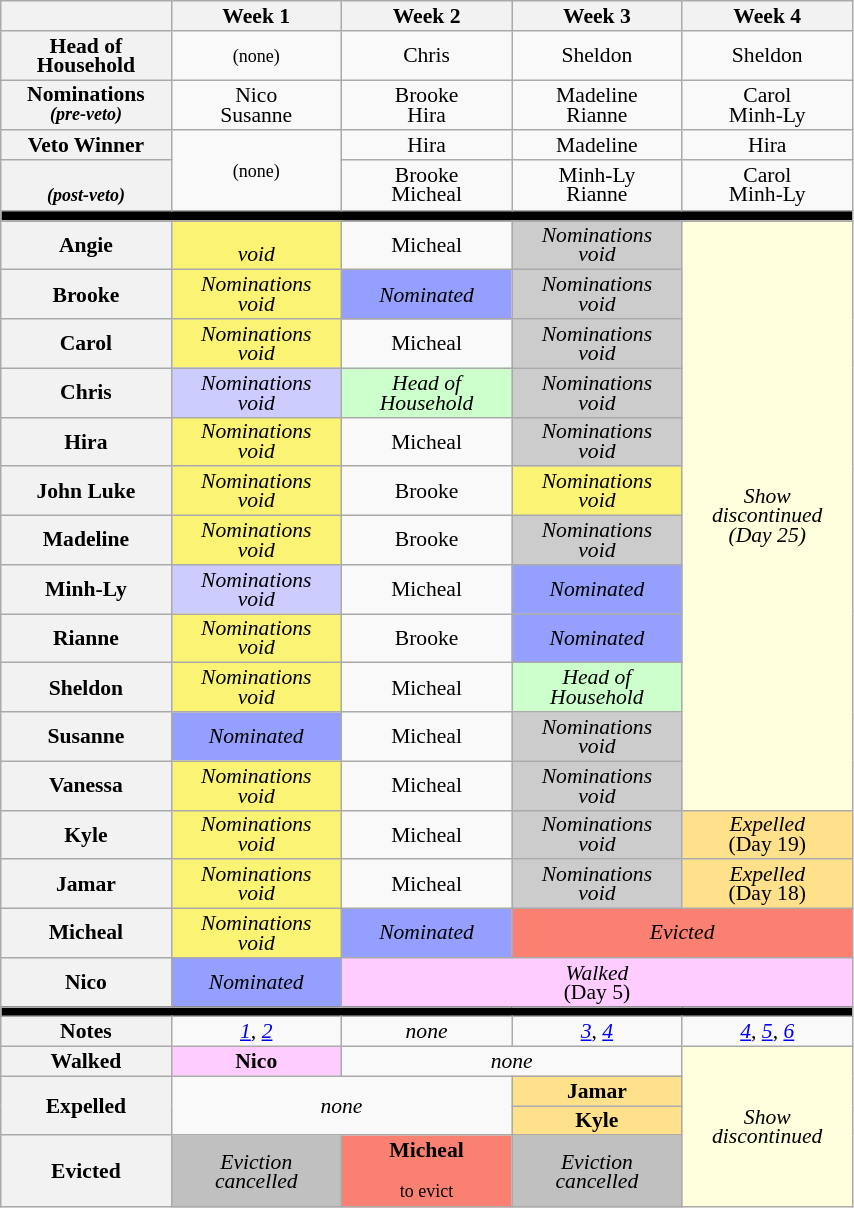<table class="wikitable" style="text-align:center; width:45%; font-size:90%; line-height:13px;">
<tr>
<th style="width:15%;"></th>
<th style="width:15%;">Week 1</th>
<th style="width:15%;">Week 2</th>
<th style="width:15%;">Week 3</th>
<th style="width:15%;">Week 4</th>
</tr>
<tr>
<th>Head of<br>Household</th>
<td><small>(none)</small></td>
<td>Chris</td>
<td>Sheldon</td>
<td>Sheldon</td>
</tr>
<tr>
<th>Nominations<br><small><em>(pre-veto)</em></small></th>
<td>Nico<br>Susanne</td>
<td>Brooke<br>Hira</td>
<td>Madeline<br>Rianne</td>
<td>Carol<br>Minh-Ly</td>
</tr>
<tr>
<th>Veto Winner</th>
<td rowspan="2"><small>(none)</small></td>
<td>Hira</td>
<td>Madeline</td>
<td>Hira</td>
</tr>
<tr>
<th><br><small><em>(post-veto)</em></small></th>
<td>Brooke<br>Micheal</td>
<td>Minh-Ly<br>Rianne</td>
<td>Carol<br>Minh-Ly</td>
</tr>
<tr>
<th colspan="5" style="background:black;"></th>
</tr>
<tr>
<th>Angie</th>
<td style="background:#FBF373"><em><br>void</em></td>
<td>Micheal</td>
<td style="background:#ccc"><em>Nominations<br>void</em></td>
<td rowspan="12" style="background:#ffffdd;"><em>Show<br>discontinued<br>(Day 25)</em></td>
</tr>
<tr>
<th>Brooke</th>
<td style="background:#FBF373"><em>Nominations<br>void</em></td>
<td style="background:#959ffd"><em>Nominated</em></td>
<td style="background:#ccc"><em>Nominations<br>void</em></td>
</tr>
<tr>
<th>Carol</th>
<td style="background:#FBF373"><em>Nominations<br>void</em></td>
<td>Micheal</td>
<td style="background:#ccc"><em>Nominations<br>void</em></td>
</tr>
<tr>
<th>Chris</th>
<td style="background:#ccf"><em>Nominations<br>void</em></td>
<td style="background:#cfc"><em>Head of<br>Household</em></td>
<td style="background:#ccc"><em>Nominations<br>void</em></td>
</tr>
<tr>
<th>Hira</th>
<td style="background:#FBF373"><em>Nominations<br>void</em></td>
<td>Micheal</td>
<td style="background:#ccc"><em>Nominations<br>void</em></td>
</tr>
<tr>
<th>John Luke</th>
<td style="background:#FBF373"><em>Nominations<br>void</em></td>
<td>Brooke</td>
<td style="background:#FBF373"><em>Nominations<br>void</em></td>
</tr>
<tr>
<th>Madeline</th>
<td style="background:#FBF373"><em>Nominations<br>void</em></td>
<td>Brooke</td>
<td style="background:#ccc"><em>Nominations<br>void</em></td>
</tr>
<tr>
<th>Minh-Ly</th>
<td style="background:#ccf"><em>Nominations<br>void</em></td>
<td>Micheal</td>
<td style="background:#959ffd"><em>Nominated</em></td>
</tr>
<tr>
<th>Rianne</th>
<td style="background:#FBF373"><em>Nominations<br>void</em></td>
<td>Brooke</td>
<td style="background:#959ffd"><em>Nominated</em></td>
</tr>
<tr>
<th>Sheldon</th>
<td style="background:#FBF373"><em>Nominations<br>void</em></td>
<td>Micheal</td>
<td style="background:#cfc"><em>Head of<br>Household</em></td>
</tr>
<tr>
<th>Susanne</th>
<td style="background:#959ffd"><em>Nominated</em></td>
<td>Micheal</td>
<td style="background:#ccc"><em>Nominations<br>void</em></td>
</tr>
<tr>
<th>Vanessa</th>
<td style="background:#FBF373"><em>Nominations<br>void</em></td>
<td>Micheal</td>
<td style="background:#ccc"><em>Nominations<br>void</em></td>
</tr>
<tr>
<th>Kyle</th>
<td style="background:#FBF373"><em>Nominations<br>void</em></td>
<td>Micheal</td>
<td style="background:#ccc"><em>Nominations<br>void</em></td>
<td style="background:#ffe08b"><em>Expelled</em><br>(Day 19)</td>
</tr>
<tr>
<th>Jamar</th>
<td style="background:#FBF373"><em>Nominations<br>void</em></td>
<td>Micheal</td>
<td style="background:#ccc"><em>Nominations<br>void</em></td>
<td style="background:#ffe08b"><em>Expelled</em><br>(Day 18)</td>
</tr>
<tr>
<th>Micheal</th>
<td style="background:#FBF373"><em>Nominations<br>void</em></td>
<td style="background:#959ffd"><em>Nominated</em></td>
<td style="background:salmon" colspan="2"><em>Evicted</em><br></td>
</tr>
<tr>
<th>Nico</th>
<td style="background:#959ffd"><em>Nominated</em></td>
<td colspan="3" style="background:#fcf"><em>Walked</em><br>(Day 5)</td>
</tr>
<tr>
<th colspan="5" style="background:black;"></th>
</tr>
<tr>
<th>Notes</th>
<td><em><a href='#'>1</a></em>, <em><a href='#'>2</a></em></td>
<td><em>none</em></td>
<td><em><a href='#'>3</a></em>, <em><a href='#'>4</a></em></td>
<td><em><a href='#'>4</a></em>, <em><a href='#'>5</a></em>, <em><a href='#'>6</a></em></td>
</tr>
<tr>
<th>Walked</th>
<td style="background:#fcf"><strong>Nico</strong></td>
<td colspan="2"><em>none</em></td>
<td rowspan="4" style="background:#ffffdd;"><em>Show<br>discontinued</em></td>
</tr>
<tr>
<th rowspan="2">Expelled</th>
<td rowspan="2" colspan="2"><em>none</em></td>
<td style="background:#ffe08b"><strong>Jamar</strong></td>
</tr>
<tr>
<td style="background:#ffe08b"><strong>Kyle</strong></td>
</tr>
<tr>
<th>Evicted</th>
<td style="background:#C0C0C0;"><em>Eviction<br>cancelled</em></td>
<td style="background:#FA8072;"><strong>Micheal</strong><br><small><br>to evict</small></td>
<td style="background:#C0C0C0;"><em>Eviction<br>cancelled</em></td>
</tr>
</table>
